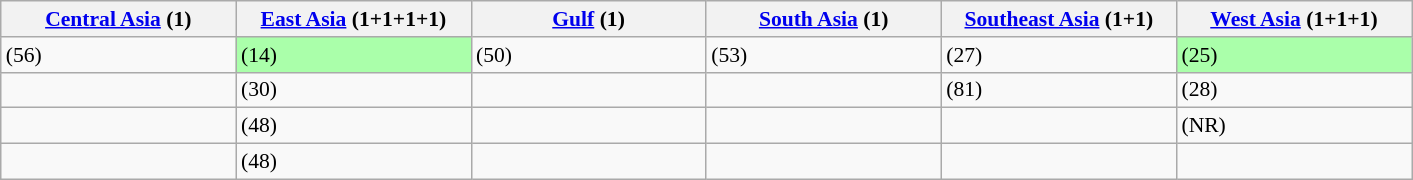<table class=wikitable style="font-size:90%;">
<tr>
<th width=150><a href='#'>Central Asia</a> (1)</th>
<th width=150><a href='#'>East Asia</a> (1+1+1+1)</th>
<th width=150><a href='#'>Gulf</a> (1)</th>
<th width=150><a href='#'>South Asia</a> (1)</th>
<th width="150"><a href='#'>Southeast Asia</a> (1+1)</th>
<th width=150><a href='#'>West Asia</a> (1+1+1)</th>
</tr>
<tr>
<td> (56)</td>
<td bgcolor="#aaffaa"> (14)</td>
<td> (50)</td>
<td> (53)</td>
<td> (27)</td>
<td bgcolor="#aaffaa"> (25)</td>
</tr>
<tr>
<td></td>
<td> (30)</td>
<td></td>
<td></td>
<td> (81)</td>
<td> (28)</td>
</tr>
<tr>
<td></td>
<td> (48)</td>
<td></td>
<td></td>
<td></td>
<td> (NR)</td>
</tr>
<tr>
<td></td>
<td> (48)</td>
<td></td>
<td></td>
<td></td>
<td></td>
</tr>
</table>
